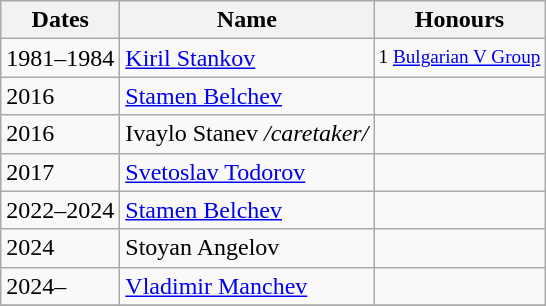<table class="wikitable">
<tr>
<th>Dates</th>
<th>Name</th>
<th>Honours</th>
</tr>
<tr>
<td>1981–1984</td>
<td> <a href='#'>Kiril Stankov</a></td>
<td style="font-size: 80%">1 <a href='#'>Bulgarian V Group</a></td>
</tr>
<tr>
<td>2016</td>
<td> <a href='#'>Stamen Belchev</a></td>
<td></td>
</tr>
<tr>
<td>2016</td>
<td> Ivaylo Stanev <em>/caretaker/</em></td>
<td></td>
</tr>
<tr>
<td>2017</td>
<td> <a href='#'>Svetoslav Todorov</a></td>
<td></td>
</tr>
<tr>
<td>2022–2024</td>
<td> <a href='#'>Stamen Belchev</a></td>
<td></td>
</tr>
<tr>
<td>2024</td>
<td> Stoyan Angelov</td>
<td></td>
</tr>
<tr>
<td>2024–</td>
<td> <a href='#'>Vladimir Manchev</a></td>
<td></td>
</tr>
<tr>
</tr>
</table>
